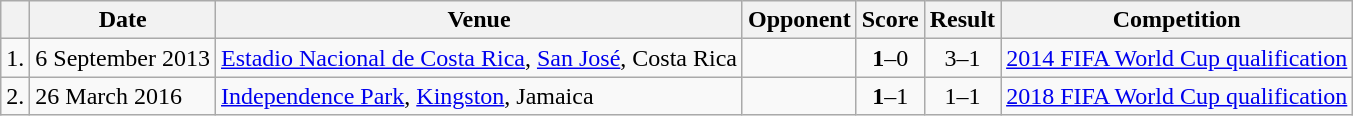<table class="wikitable sortable">
<tr>
<th></th>
<th>Date</th>
<th>Venue</th>
<th>Opponent</th>
<th>Score</th>
<th>Result</th>
<th>Competition</th>
</tr>
<tr>
<td align="center">1.</td>
<td>6 September 2013</td>
<td><a href='#'>Estadio Nacional de Costa Rica</a>, <a href='#'>San José</a>, Costa Rica</td>
<td></td>
<td align="center"><strong>1</strong>–0</td>
<td align="center">3–1</td>
<td><a href='#'>2014 FIFA World Cup qualification</a></td>
</tr>
<tr>
<td align="center">2.</td>
<td>26 March 2016</td>
<td><a href='#'>Independence Park</a>, <a href='#'>Kingston</a>, Jamaica</td>
<td></td>
<td align="center"><strong>1</strong>–1</td>
<td align="center">1–1</td>
<td><a href='#'>2018 FIFA World Cup qualification</a></td>
</tr>
</table>
